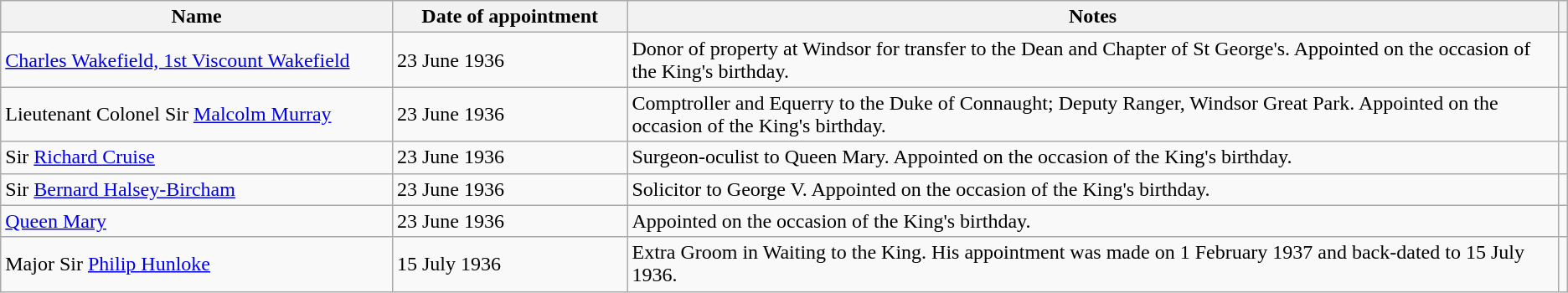<table class="wikitable">
<tr>
<th style="width:25%">Name</th>
<th style="width:15%">Date of appointment</th>
<th>Notes</th>
<th></th>
</tr>
<tr>
<td><a href='#'>Charles Wakefield, 1st Viscount Wakefield</a></td>
<td>23 June 1936</td>
<td>Donor of property at Windsor for transfer to the Dean and Chapter of St George's. Appointed on the occasion of the King's birthday.</td>
<td></td>
</tr>
<tr>
<td>Lieutenant Colonel Sir <a href='#'>Malcolm Murray</a></td>
<td>23 June 1936</td>
<td>Comptroller and Equerry to the Duke of Connaught; Deputy Ranger, Windsor Great Park. Appointed on the occasion of the King's birthday.</td>
<td></td>
</tr>
<tr>
<td>Sir <a href='#'>Richard Cruise</a></td>
<td>23 June 1936</td>
<td>Surgeon-oculist to Queen Mary. Appointed on the occasion of the King's birthday.</td>
<td></td>
</tr>
<tr>
<td>Sir <a href='#'>Bernard Halsey-Bircham</a></td>
<td>23 June 1936</td>
<td>Solicitor to George V. Appointed on the occasion of the King's birthday.</td>
<td></td>
</tr>
<tr>
<td><a href='#'>Queen Mary</a></td>
<td>23 June 1936</td>
<td>Appointed on the occasion of the King's birthday.</td>
<td></td>
</tr>
<tr>
<td>Major Sir <a href='#'>Philip Hunloke</a></td>
<td>15 July 1936</td>
<td>Extra Groom in Waiting to the King. His appointment was made on 1 February 1937 and back-dated to 15 July 1936.</td>
<td></td>
</tr>
</table>
